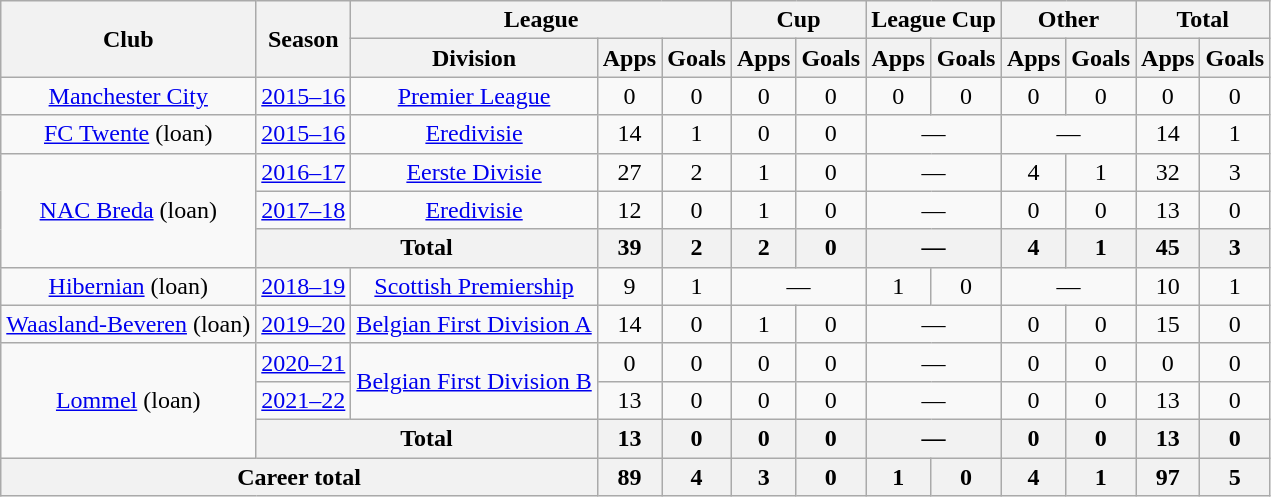<table class="wikitable" style="text-align:center">
<tr>
<th rowspan="2">Club</th>
<th rowspan="2">Season</th>
<th colspan="3">League</th>
<th colspan="2">Cup</th>
<th colspan="2">League Cup</th>
<th colspan="2">Other</th>
<th colspan="2">Total</th>
</tr>
<tr>
<th>Division</th>
<th>Apps</th>
<th>Goals</th>
<th>Apps</th>
<th>Goals</th>
<th>Apps</th>
<th>Goals</th>
<th>Apps</th>
<th>Goals</th>
<th>Apps</th>
<th>Goals</th>
</tr>
<tr>
<td><a href='#'>Manchester City</a></td>
<td><a href='#'>2015–16</a></td>
<td><a href='#'>Premier League</a></td>
<td>0</td>
<td>0</td>
<td>0</td>
<td>0</td>
<td>0</td>
<td>0</td>
<td>0</td>
<td>0</td>
<td>0</td>
<td>0</td>
</tr>
<tr>
<td><a href='#'>FC Twente</a> (loan)</td>
<td><a href='#'>2015–16</a></td>
<td><a href='#'>Eredivisie</a></td>
<td>14</td>
<td>1</td>
<td>0</td>
<td>0</td>
<td colspan="2">—</td>
<td colspan="2">—</td>
<td>14</td>
<td>1</td>
</tr>
<tr>
<td rowspan=3><a href='#'>NAC Breda</a> (loan)</td>
<td><a href='#'>2016–17</a></td>
<td><a href='#'>Eerste Divisie</a></td>
<td>27</td>
<td>2</td>
<td>1</td>
<td>0</td>
<td colspan="2">—</td>
<td>4</td>
<td>1</td>
<td>32</td>
<td>3</td>
</tr>
<tr>
<td><a href='#'>2017–18</a></td>
<td><a href='#'>Eredivisie</a></td>
<td>12</td>
<td>0</td>
<td>1</td>
<td>0</td>
<td colspan="2">—</td>
<td>0</td>
<td>0</td>
<td>13</td>
<td>0</td>
</tr>
<tr>
<th colspan="2">Total</th>
<th>39</th>
<th>2</th>
<th>2</th>
<th>0</th>
<th colspan="2">—</th>
<th>4</th>
<th>1</th>
<th>45</th>
<th>3</th>
</tr>
<tr>
<td><a href='#'>Hibernian</a> (loan)</td>
<td><a href='#'>2018–19</a></td>
<td><a href='#'>Scottish Premiership</a></td>
<td>9</td>
<td>1</td>
<td colspan="2">—</td>
<td>1</td>
<td>0</td>
<td colspan="2">—</td>
<td>10</td>
<td>1</td>
</tr>
<tr>
<td><a href='#'>Waasland-Beveren</a> (loan)</td>
<td><a href='#'>2019–20</a></td>
<td><a href='#'>Belgian First Division A</a></td>
<td>14</td>
<td>0</td>
<td>1</td>
<td>0</td>
<td colspan="2">—</td>
<td>0</td>
<td>0</td>
<td>15</td>
<td>0</td>
</tr>
<tr>
<td rowspan=3><a href='#'>Lommel</a> (loan)</td>
<td><a href='#'>2020–21</a></td>
<td rowspan=2><a href='#'>Belgian First Division B</a></td>
<td>0</td>
<td>0</td>
<td>0</td>
<td>0</td>
<td colspan="2">—</td>
<td>0</td>
<td>0</td>
<td>0</td>
<td>0</td>
</tr>
<tr>
<td><a href='#'>2021–22</a></td>
<td>13</td>
<td>0</td>
<td>0</td>
<td>0</td>
<td colspan="2">—</td>
<td>0</td>
<td>0</td>
<td>13</td>
<td>0</td>
</tr>
<tr>
<th colspan="2">Total</th>
<th>13</th>
<th>0</th>
<th>0</th>
<th>0</th>
<th colspan="2">—</th>
<th>0</th>
<th>0</th>
<th>13</th>
<th>0</th>
</tr>
<tr>
<th colspan="3">Career total</th>
<th>89</th>
<th>4</th>
<th>3</th>
<th>0</th>
<th>1</th>
<th>0</th>
<th>4</th>
<th>1</th>
<th>97</th>
<th>5</th>
</tr>
</table>
